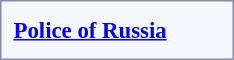<table style="border:1px solid #8888aa; background-color:#f7f8ff; padding:5px; font-size:95%; margin: 0px 12px 12px 0px;">
<tr style="text-align:center;">
<td rowspan=2> <strong><a href='#'>Police of Russia</a></strong></td>
<td colspan=3></td>
<td colspan=3></td>
<td colspan=2></td>
<td colspan=2></td>
<td colspan=6></td>
<td colspan=6></td>
<td colspan=4 rowspan=2></td>
<td colspan=8></td>
<td colspan=2 rowspan=2></td>
</tr>
<tr style="text-align:center;">
<td colspan=3><br></td>
<td colspan=3><br></td>
<td colspan=2><br></td>
<td colspan=2><br></td>
<td colspan=6><br></td>
<td colspan=6><br></td>
<td colspan=8><br></td>
</tr>
</table>
